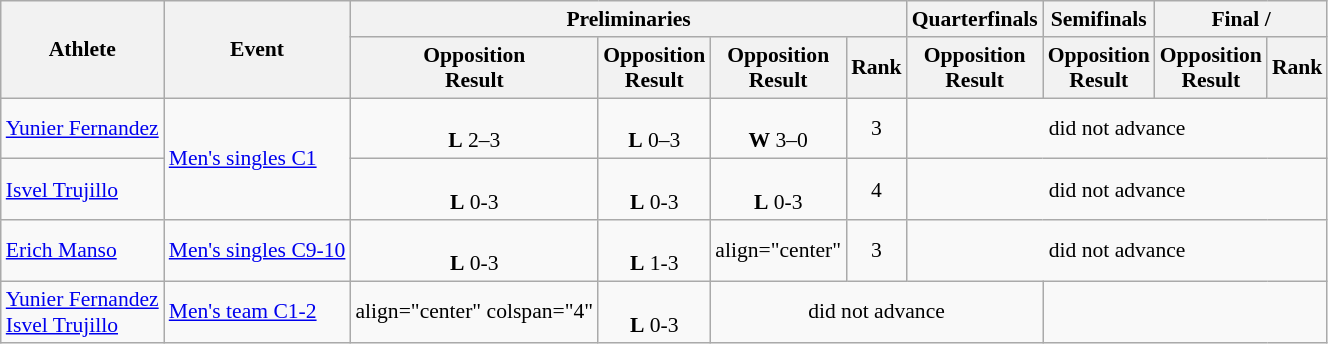<table class=wikitable style="font-size:90%">
<tr>
<th rowspan="2">Athlete</th>
<th rowspan="2">Event</th>
<th colspan="4">Preliminaries</th>
<th>Quarterfinals</th>
<th>Semifinals</th>
<th colspan="2">Final / </th>
</tr>
<tr>
<th>Opposition<br>Result</th>
<th>Opposition<br>Result</th>
<th>Opposition<br>Result</th>
<th>Rank</th>
<th>Opposition<br>Result</th>
<th>Opposition<br>Result</th>
<th>Opposition<br>Result</th>
<th>Rank</th>
</tr>
<tr>
<td><a href='#'>Yunier Fernandez</a></td>
<td rowspan="2"><a href='#'>Men's singles C1</a></td>
<td align="center"><br><strong>L</strong> 2–3</td>
<td align="center"><br><strong>L</strong> 0–3</td>
<td align="center"><br><strong>W</strong> 3–0</td>
<td align="center">3</td>
<td align="center" colspan="4">did not advance</td>
</tr>
<tr>
<td><a href='#'>Isvel Trujillo</a></td>
<td align="center"><br><strong>L</strong> 0-3</td>
<td align="center"><br><strong>L</strong> 0-3</td>
<td align="center"><br><strong>L</strong> 0-3</td>
<td align="center">4</td>
<td align="center" colspan="4">did not advance</td>
</tr>
<tr>
<td><a href='#'>Erich Manso</a></td>
<td><a href='#'>Men's singles C9-10</a></td>
<td align="center"><br><strong>L</strong> 0-3</td>
<td align="center"><br><strong>L</strong> 1-3</td>
<td>align="center" </td>
<td align="center">3</td>
<td align="center" colspan="4">did not advance</td>
</tr>
<tr>
<td><a href='#'>Yunier Fernandez</a><br> <a href='#'>Isvel Trujillo</a></td>
<td><a href='#'>Men's team C1-2</a></td>
<td>align="center" colspan="4" </td>
<td align="center"><br><strong>L</strong> 0-3</td>
<td align="center" colspan="3">did not advance</td>
</tr>
</table>
